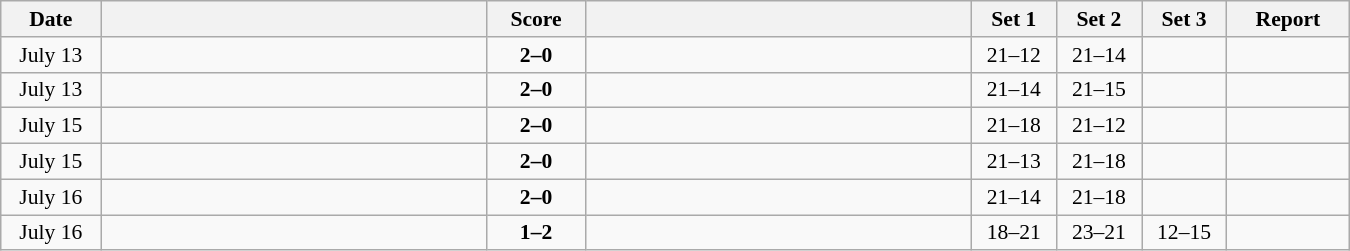<table class="wikitable" style="text-align: center; font-size:90% ">
<tr>
<th width="60">Date</th>
<th align="right" width="250"></th>
<th width="60">Score</th>
<th align="left" width="250"></th>
<th width="50">Set 1</th>
<th width="50">Set 2</th>
<th width="50">Set 3</th>
<th width="75">Report</th>
</tr>
<tr>
<td>July 13</td>
<td align=left><strong></strong></td>
<td align=center><strong>2–0</strong></td>
<td align=left></td>
<td>21–12</td>
<td>21–14</td>
<td></td>
<td></td>
</tr>
<tr>
<td>July 13</td>
<td align=left><strong></strong></td>
<td align=center><strong>2–0</strong></td>
<td align=left></td>
<td>21–14</td>
<td>21–15</td>
<td></td>
<td></td>
</tr>
<tr>
<td>July 15</td>
<td align=left><strong></strong></td>
<td align=center><strong>2–0</strong></td>
<td align=left></td>
<td>21–18</td>
<td>21–12</td>
<td></td>
<td></td>
</tr>
<tr>
<td>July 15</td>
<td align=left><strong></strong></td>
<td align=center><strong>2–0</strong></td>
<td align=left></td>
<td>21–13</td>
<td>21–18</td>
<td></td>
<td></td>
</tr>
<tr>
<td>July 16</td>
<td align=left><strong></strong></td>
<td align=center><strong>2–0</strong></td>
<td align=left></td>
<td>21–14</td>
<td>21–18</td>
<td></td>
<td></td>
</tr>
<tr>
<td>July 16</td>
<td align=left></td>
<td align=center><strong>1–2</strong></td>
<td align=left><strong></strong></td>
<td>18–21</td>
<td>23–21</td>
<td>12–15</td>
<td></td>
</tr>
</table>
